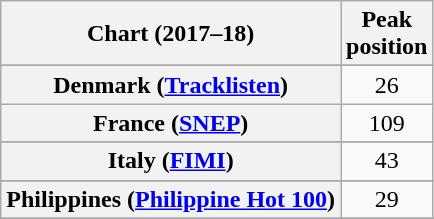<table class="wikitable sortable plainrowheaders" style="text-align:center">
<tr>
<th scope="col">Chart (2017–18)</th>
<th scope="col">Peak<br>position</th>
</tr>
<tr>
</tr>
<tr>
</tr>
<tr>
</tr>
<tr>
</tr>
<tr>
<th scope="row">Denmark (<a href='#'>Tracklisten</a>)</th>
<td>26</td>
</tr>
<tr>
<th scope="row">France (<a href='#'>SNEP</a>)</th>
<td>109</td>
</tr>
<tr>
</tr>
<tr>
</tr>
<tr>
</tr>
<tr>
<th scope="row">Italy (<a href='#'>FIMI</a>)</th>
<td>43</td>
</tr>
<tr>
</tr>
<tr>
<th scope="row">Philippines (<a href='#'>Philippine Hot 100</a>)</th>
<td>29</td>
</tr>
<tr>
</tr>
<tr>
</tr>
<tr>
</tr>
<tr>
</tr>
</table>
